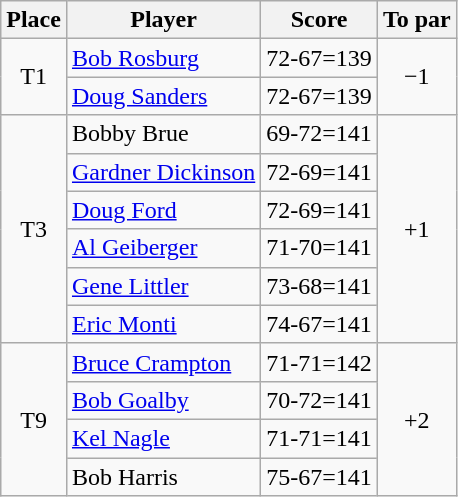<table class=wikitable>
<tr>
<th>Place</th>
<th>Player</th>
<th>Score</th>
<th>To par</th>
</tr>
<tr>
<td rowspan=2 align=center>T1</td>
<td> <a href='#'>Bob Rosburg</a></td>
<td>72-67=139</td>
<td rowspan=2 align=center>−1</td>
</tr>
<tr>
<td> <a href='#'>Doug Sanders</a></td>
<td>72-67=139</td>
</tr>
<tr>
<td rowspan=6 align=center>T3</td>
<td> Bobby Brue</td>
<td>69-72=141</td>
<td rowspan=6 align=center>+1</td>
</tr>
<tr>
<td> <a href='#'>Gardner Dickinson</a></td>
<td>72-69=141</td>
</tr>
<tr>
<td> <a href='#'>Doug Ford</a></td>
<td>72-69=141</td>
</tr>
<tr>
<td> <a href='#'>Al Geiberger</a></td>
<td>71-70=141</td>
</tr>
<tr>
<td> <a href='#'>Gene Littler</a></td>
<td>73-68=141</td>
</tr>
<tr>
<td> <a href='#'>Eric Monti</a></td>
<td>74-67=141</td>
</tr>
<tr>
<td rowspan=4 align=center>T9</td>
<td> <a href='#'>Bruce Crampton</a></td>
<td>71-71=142</td>
<td rowspan=4 align=center>+2</td>
</tr>
<tr>
<td> <a href='#'>Bob Goalby</a></td>
<td>70-72=141</td>
</tr>
<tr>
<td> <a href='#'>Kel Nagle</a></td>
<td>71-71=141</td>
</tr>
<tr>
<td> Bob Harris</td>
<td>75-67=141</td>
</tr>
</table>
